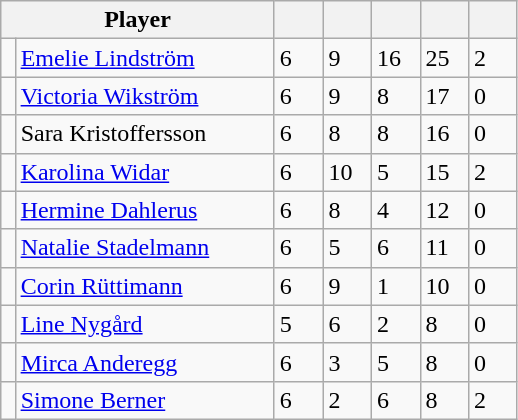<table class="wikitable">
<tr>
<th bgcolor="#DDDDFF" width="175px" colspan="2">Player</th>
<th bgcolor="#DDDDFF" width="25px"></th>
<th bgcolor="#DDDDFF" width="25px"></th>
<th bgcolor="#DDDDFF" width="25px"></th>
<th bgcolor="#DDDDFF" width="25px"></th>
<th bgcolor="#DDDDFF" width="25px"></th>
</tr>
<tr>
<td></td>
<td><a href='#'>Emelie Lindström</a></td>
<td>6</td>
<td>9</td>
<td>16</td>
<td>25</td>
<td>2</td>
</tr>
<tr>
<td></td>
<td><a href='#'>Victoria Wikström</a></td>
<td>6</td>
<td>9</td>
<td>8</td>
<td>17</td>
<td>0</td>
</tr>
<tr>
<td></td>
<td>Sara Kristoffersson</td>
<td>6</td>
<td>8</td>
<td>8</td>
<td>16</td>
<td>0</td>
</tr>
<tr>
<td></td>
<td><a href='#'>Karolina Widar</a></td>
<td>6</td>
<td>10</td>
<td>5</td>
<td>15</td>
<td>2</td>
</tr>
<tr>
<td></td>
<td><a href='#'>Hermine Dahlerus</a></td>
<td>6</td>
<td>8</td>
<td>4</td>
<td>12</td>
<td>0</td>
</tr>
<tr>
<td></td>
<td><a href='#'>Natalie Stadelmann</a></td>
<td>6</td>
<td>5</td>
<td>6</td>
<td>11</td>
<td>0</td>
</tr>
<tr>
<td></td>
<td><a href='#'>Corin Rüttimann</a></td>
<td>6</td>
<td>9</td>
<td>1</td>
<td>10</td>
<td>0</td>
</tr>
<tr>
<td></td>
<td><a href='#'>Line Nygård</a></td>
<td>5</td>
<td>6</td>
<td>2</td>
<td>8</td>
<td>0</td>
</tr>
<tr>
<td></td>
<td><a href='#'>Mirca Anderegg</a></td>
<td>6</td>
<td>3</td>
<td>5</td>
<td>8</td>
<td>0</td>
</tr>
<tr>
<td></td>
<td><a href='#'>Simone Berner</a></td>
<td>6</td>
<td>2</td>
<td>6</td>
<td>8</td>
<td>2</td>
</tr>
</table>
